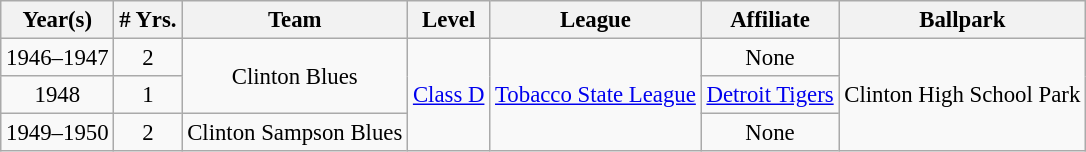<table class="wikitable" style="text-align:center; font-size: 95%;">
<tr>
<th>Year(s)</th>
<th># Yrs.</th>
<th>Team</th>
<th>Level</th>
<th>League</th>
<th>Affiliate</th>
<th>Ballpark</th>
</tr>
<tr>
<td>1946–1947</td>
<td>2</td>
<td rowspan=2>Clinton Blues</td>
<td rowspan=3><a href='#'>Class D</a></td>
<td rowspan=3><a href='#'>Tobacco State League</a></td>
<td>None</td>
<td rowspan=3>Clinton High School Park</td>
</tr>
<tr>
<td>1948</td>
<td>1</td>
<td><a href='#'>Detroit Tigers</a></td>
</tr>
<tr>
<td>1949–1950</td>
<td>2</td>
<td>Clinton Sampson Blues</td>
<td>None</td>
</tr>
</table>
